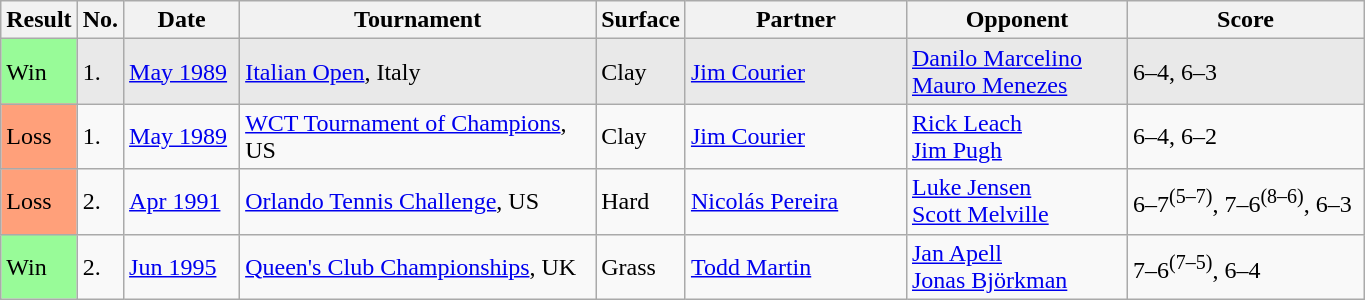<table class="sortable wikitable">
<tr>
<th style="width:40px">Result</th>
<th style="width:20px">No.</th>
<th style="width:70px">Date</th>
<th style="width:230px">Tournament</th>
<th style="width:50px">Surface</th>
<th style="width:140px">Partner</th>
<th style="width:140px">Opponent</th>
<th style="width:150px" class="unsortable">Score</th>
</tr>
<tr bgcolor=e9e9e9>
<td style="background:#98fb98;">Win</td>
<td>1.</td>
<td><a href='#'>May 1989</a></td>
<td><a href='#'>Italian Open</a>, Italy</td>
<td>Clay</td>
<td> <a href='#'>Jim Courier</a></td>
<td> <a href='#'>Danilo Marcelino</a><br> <a href='#'>Mauro Menezes</a></td>
<td>6–4, 6–3</td>
</tr>
<tr>
<td style="background:#ffa07a;">Loss</td>
<td>1.</td>
<td><a href='#'>May 1989</a></td>
<td><a href='#'>WCT Tournament of Champions</a>, US</td>
<td>Clay</td>
<td> <a href='#'>Jim Courier</a></td>
<td> <a href='#'>Rick Leach</a><br> <a href='#'>Jim Pugh</a></td>
<td>6–4, 6–2</td>
</tr>
<tr>
<td style="background:#ffa07a;">Loss</td>
<td>2.</td>
<td><a href='#'>Apr 1991</a></td>
<td><a href='#'>Orlando Tennis Challenge</a>, US</td>
<td>Hard</td>
<td> <a href='#'>Nicolás Pereira</a></td>
<td> <a href='#'>Luke Jensen</a><br> <a href='#'>Scott Melville</a></td>
<td>6–7<sup>(5–7)</sup>, 7–6<sup>(8–6)</sup>, 6–3</td>
</tr>
<tr>
<td style="background:#98fb98;">Win</td>
<td>2.</td>
<td><a href='#'>Jun 1995</a></td>
<td><a href='#'>Queen's Club Championships</a>, UK</td>
<td>Grass</td>
<td> <a href='#'>Todd Martin</a></td>
<td> <a href='#'>Jan Apell</a><br> <a href='#'>Jonas Björkman</a></td>
<td>7–6<sup>(7–5)</sup>, 6–4</td>
</tr>
</table>
